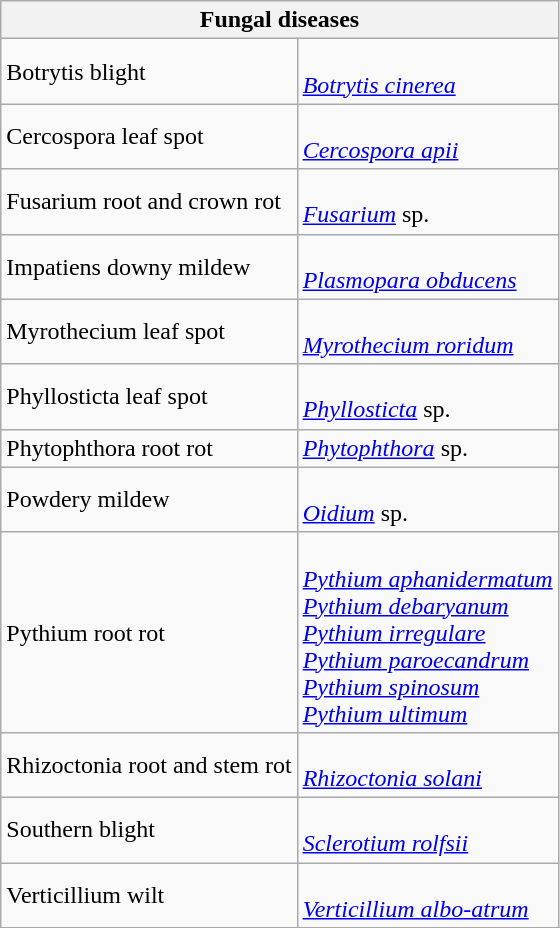<table class="wikitable" style="clear">
<tr>
<th colspan=2><strong>Fungal diseases</strong><br></th>
</tr>
<tr>
<td>Botrytis blight</td>
<td><br><em><a href='#'>Botrytis cinerea</a></em></td>
</tr>
<tr>
<td>Cercospora leaf spot</td>
<td><br><em><a href='#'>Cercospora apii</a></em></td>
</tr>
<tr>
<td>Fusarium root and crown rot</td>
<td><br><em><a href='#'>Fusarium</a></em> sp.</td>
</tr>
<tr>
<td>Impatiens downy mildew</td>
<td><br><em><a href='#'>Plasmopara obducens</a></em></td>
</tr>
<tr>
<td>Myrothecium leaf spot</td>
<td><br><em><a href='#'>Myrothecium roridum</a></em></td>
</tr>
<tr>
<td>Phyllosticta leaf spot</td>
<td><br><em><a href='#'>Phyllosticta</a></em> sp.</td>
</tr>
<tr>
<td>Phytophthora root rot</td>
<td><em><a href='#'>Phytophthora</a></em> sp.</td>
</tr>
<tr>
<td>Powdery mildew</td>
<td><br><em><a href='#'>Oidium</a></em> sp.</td>
</tr>
<tr>
<td>Pythium root rot</td>
<td><br><em><a href='#'>Pythium aphanidermatum</a></em><br>
<em><a href='#'>Pythium debaryanum</a></em><br>
<em><a href='#'>Pythium irregulare</a></em><br>
<em><a href='#'>Pythium paroecandrum</a></em><br>
<em><a href='#'>Pythium spinosum</a></em><br>
<em><a href='#'>Pythium ultimum</a></em></td>
</tr>
<tr>
<td>Rhizoctonia root and stem rot</td>
<td><br><em><a href='#'>Rhizoctonia solani</a></em></td>
</tr>
<tr>
<td>Southern blight</td>
<td><br><em><a href='#'>Sclerotium rolfsii</a></em></td>
</tr>
<tr>
<td>Verticillium wilt</td>
<td><br><em><a href='#'>Verticillium albo-atrum</a></em></td>
</tr>
<tr>
</tr>
</table>
